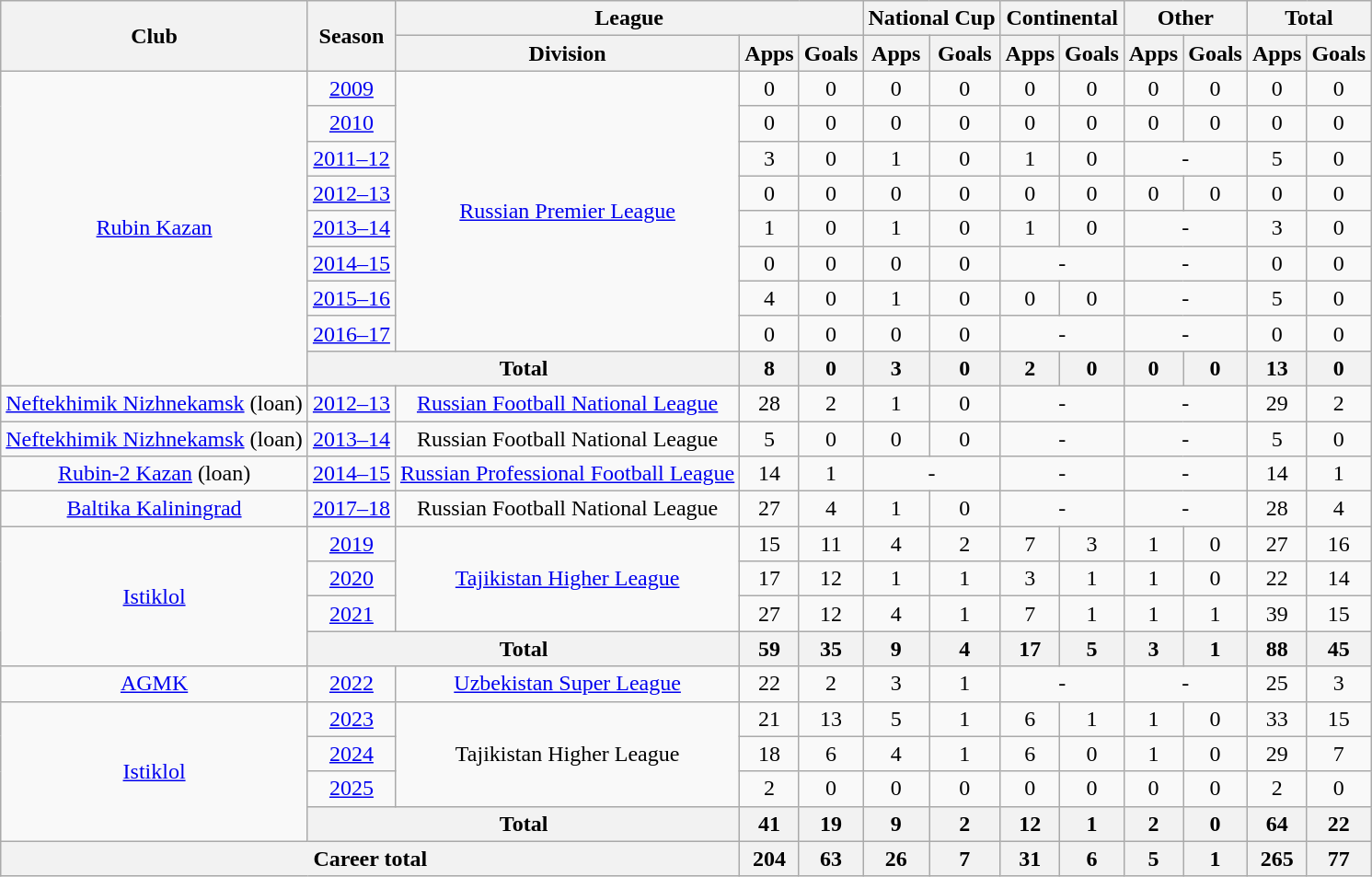<table class="wikitable" style="text-align: center;">
<tr>
<th rowspan="2">Club</th>
<th rowspan="2">Season</th>
<th colspan="3">League</th>
<th colspan="2">National Cup</th>
<th colspan="2">Continental</th>
<th colspan="2">Other</th>
<th colspan="2">Total</th>
</tr>
<tr>
<th>Division</th>
<th>Apps</th>
<th>Goals</th>
<th>Apps</th>
<th>Goals</th>
<th>Apps</th>
<th>Goals</th>
<th>Apps</th>
<th>Goals</th>
<th>Apps</th>
<th>Goals</th>
</tr>
<tr>
<td rowspan="9"><a href='#'>Rubin Kazan</a></td>
<td><a href='#'>2009</a></td>
<td rowspan="8"><a href='#'>Russian Premier League</a></td>
<td>0</td>
<td>0</td>
<td>0</td>
<td>0</td>
<td>0</td>
<td>0</td>
<td>0</td>
<td>0</td>
<td>0</td>
<td>0</td>
</tr>
<tr>
<td><a href='#'>2010</a></td>
<td>0</td>
<td>0</td>
<td>0</td>
<td>0</td>
<td>0</td>
<td>0</td>
<td>0</td>
<td>0</td>
<td>0</td>
<td>0</td>
</tr>
<tr>
<td><a href='#'>2011–12</a></td>
<td>3</td>
<td>0</td>
<td>1</td>
<td>0</td>
<td>1</td>
<td>0</td>
<td colspan="2">-</td>
<td>5</td>
<td>0</td>
</tr>
<tr>
<td><a href='#'>2012–13</a></td>
<td>0</td>
<td>0</td>
<td>0</td>
<td>0</td>
<td>0</td>
<td>0</td>
<td>0</td>
<td>0</td>
<td>0</td>
<td>0</td>
</tr>
<tr>
<td><a href='#'>2013–14</a></td>
<td>1</td>
<td>0</td>
<td>1</td>
<td>0</td>
<td>1</td>
<td>0</td>
<td colspan="2">-</td>
<td>3</td>
<td>0</td>
</tr>
<tr>
<td><a href='#'>2014–15</a></td>
<td>0</td>
<td>0</td>
<td>0</td>
<td>0</td>
<td colspan="2">-</td>
<td colspan="2">-</td>
<td>0</td>
<td>0</td>
</tr>
<tr>
<td><a href='#'>2015–16</a></td>
<td>4</td>
<td>0</td>
<td>1</td>
<td>0</td>
<td>0</td>
<td>0</td>
<td colspan="2">-</td>
<td>5</td>
<td>0</td>
</tr>
<tr>
<td><a href='#'>2016–17</a></td>
<td>0</td>
<td>0</td>
<td>0</td>
<td>0</td>
<td colspan="2">-</td>
<td colspan="2">-</td>
<td>0</td>
<td>0</td>
</tr>
<tr>
<th colspan="2">Total</th>
<th>8</th>
<th>0</th>
<th>3</th>
<th>0</th>
<th>2</th>
<th>0</th>
<th>0</th>
<th>0</th>
<th>13</th>
<th>0</th>
</tr>
<tr>
<td><a href='#'>Neftekhimik Nizhnekamsk</a> (loan)</td>
<td><a href='#'>2012–13</a></td>
<td><a href='#'>Russian Football National League</a></td>
<td>28</td>
<td>2</td>
<td>1</td>
<td>0</td>
<td colspan="2">-</td>
<td colspan="2">-</td>
<td>29</td>
<td>2</td>
</tr>
<tr>
<td><a href='#'>Neftekhimik Nizhnekamsk</a> (loan)</td>
<td><a href='#'>2013–14</a></td>
<td>Russian Football National League</td>
<td>5</td>
<td>0</td>
<td>0</td>
<td>0</td>
<td colspan="2">-</td>
<td colspan="2">-</td>
<td>5</td>
<td>0</td>
</tr>
<tr>
<td><a href='#'>Rubin-2 Kazan</a> (loan)</td>
<td><a href='#'>2014–15</a></td>
<td><a href='#'>Russian Professional Football League</a></td>
<td>14</td>
<td>1</td>
<td colspan="2">-</td>
<td colspan="2">-</td>
<td colspan="2">-</td>
<td>14</td>
<td>1</td>
</tr>
<tr>
<td><a href='#'>Baltika Kaliningrad</a></td>
<td><a href='#'>2017–18</a></td>
<td>Russian Football National League</td>
<td>27</td>
<td>4</td>
<td>1</td>
<td>0</td>
<td colspan="2">-</td>
<td colspan="2">-</td>
<td>28</td>
<td>4</td>
</tr>
<tr>
<td rowspan="4" valign="center"><a href='#'>Istiklol</a></td>
<td><a href='#'>2019</a></td>
<td rowspan="3" valign="center"><a href='#'>Tajikistan Higher League</a></td>
<td>15</td>
<td>11</td>
<td>4</td>
<td>2</td>
<td>7</td>
<td>3</td>
<td>1</td>
<td>0</td>
<td>27</td>
<td>16</td>
</tr>
<tr>
<td><a href='#'>2020</a></td>
<td>17</td>
<td>12</td>
<td>1</td>
<td>1</td>
<td>3</td>
<td>1</td>
<td>1</td>
<td>0</td>
<td>22</td>
<td>14</td>
</tr>
<tr>
<td><a href='#'>2021</a></td>
<td>27</td>
<td>12</td>
<td>4</td>
<td>1</td>
<td>7</td>
<td>1</td>
<td>1</td>
<td>1</td>
<td>39</td>
<td>15</td>
</tr>
<tr>
<th colspan="2">Total</th>
<th>59</th>
<th>35</th>
<th>9</th>
<th>4</th>
<th>17</th>
<th>5</th>
<th>3</th>
<th>1</th>
<th>88</th>
<th>45</th>
</tr>
<tr>
<td><a href='#'>AGMK</a></td>
<td><a href='#'>2022</a></td>
<td><a href='#'>Uzbekistan Super League</a></td>
<td>22</td>
<td>2</td>
<td>3</td>
<td>1</td>
<td colspan="2">-</td>
<td colspan="2">-</td>
<td>25</td>
<td>3</td>
</tr>
<tr>
<td rowspan="4" valign="center"><a href='#'>Istiklol</a></td>
<td><a href='#'>2023</a></td>
<td rowspan="3" valign="center">Tajikistan Higher League</td>
<td>21</td>
<td>13</td>
<td>5</td>
<td>1</td>
<td>6</td>
<td>1</td>
<td>1</td>
<td>0</td>
<td>33</td>
<td>15</td>
</tr>
<tr>
<td><a href='#'>2024</a></td>
<td>18</td>
<td>6</td>
<td>4</td>
<td>1</td>
<td>6</td>
<td>0</td>
<td>1</td>
<td>0</td>
<td>29</td>
<td>7</td>
</tr>
<tr>
<td><a href='#'>2025</a></td>
<td>2</td>
<td>0</td>
<td>0</td>
<td>0</td>
<td>0</td>
<td>0</td>
<td>0</td>
<td>0</td>
<td>2</td>
<td>0</td>
</tr>
<tr>
<th colspan="2">Total</th>
<th>41</th>
<th>19</th>
<th>9</th>
<th>2</th>
<th>12</th>
<th>1</th>
<th>2</th>
<th>0</th>
<th>64</th>
<th>22</th>
</tr>
<tr>
<th colspan="3">Career total</th>
<th>204</th>
<th>63</th>
<th>26</th>
<th>7</th>
<th>31</th>
<th>6</th>
<th>5</th>
<th>1</th>
<th>265</th>
<th>77</th>
</tr>
</table>
